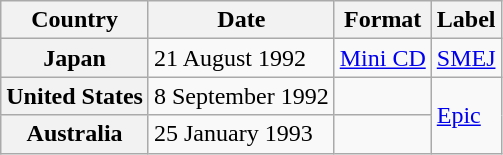<table class="wikitable plainrowheaders">
<tr>
<th scope="col">Country</th>
<th scope="col">Date</th>
<th scope="col">Format</th>
<th scope="col">Label</th>
</tr>
<tr>
<th scope="row">Japan</th>
<td>21 August 1992</td>
<td><a href='#'>Mini CD</a></td>
<td><a href='#'>SMEJ</a></td>
</tr>
<tr>
<th scope="row">United States</th>
<td>8 September 1992</td>
<td></td>
<td rowspan="2"><a href='#'>Epic</a></td>
</tr>
<tr>
<th scope="row">Australia</th>
<td>25 January 1993</td>
<td></td>
</tr>
</table>
